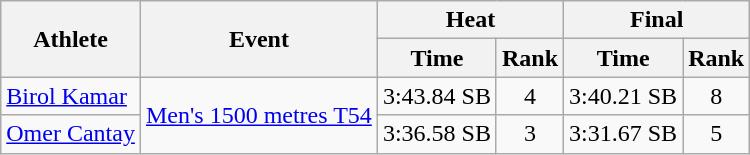<table class=wikitable>
<tr>
<th rowspan="2">Athlete</th>
<th rowspan="2">Event</th>
<th colspan="2">Heat</th>
<th colspan="2">Final</th>
</tr>
<tr>
<th>Time</th>
<th>Rank</th>
<th>Time</th>
<th>Rank</th>
</tr>
<tr align=center>
<td align=left><a href='#'>Birol Kamar</a></td>
<td align=left rowspan=2><a href='#'>Men's 1500 metres T54</a></td>
<td>3:43.84 SB</td>
<td>4</td>
<td>3:40.21 SB</td>
<td>8</td>
</tr>
<tr align=center>
<td align=left><a href='#'>Omer Cantay</a></td>
<td>3:36.58 SB</td>
<td>3</td>
<td>3:31.67 SB</td>
<td>5</td>
</tr>
</table>
